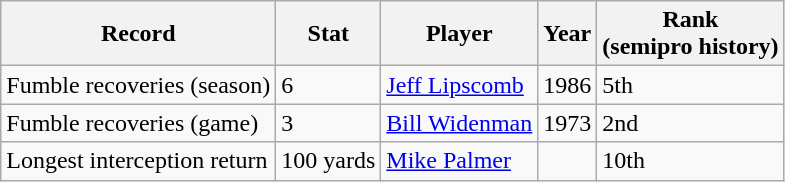<table class=wikitable>
<tr>
<th>Record</th>
<th>Stat</th>
<th>Player</th>
<th>Year</th>
<th>Rank<br>(semipro history)</th>
</tr>
<tr>
<td>Fumble recoveries (season)</td>
<td>6</td>
<td><a href='#'>Jeff Lipscomb</a></td>
<td>1986</td>
<td>5th  </td>
</tr>
<tr>
<td>Fumble recoveries (game)</td>
<td>3</td>
<td><a href='#'>Bill Widenman</a></td>
<td>1973</td>
<td>2nd </td>
</tr>
<tr>
<td>Longest interception return</td>
<td>100 yards</td>
<td><a href='#'>Mike Palmer</a></td>
<td></td>
<td>10th </td>
</tr>
</table>
